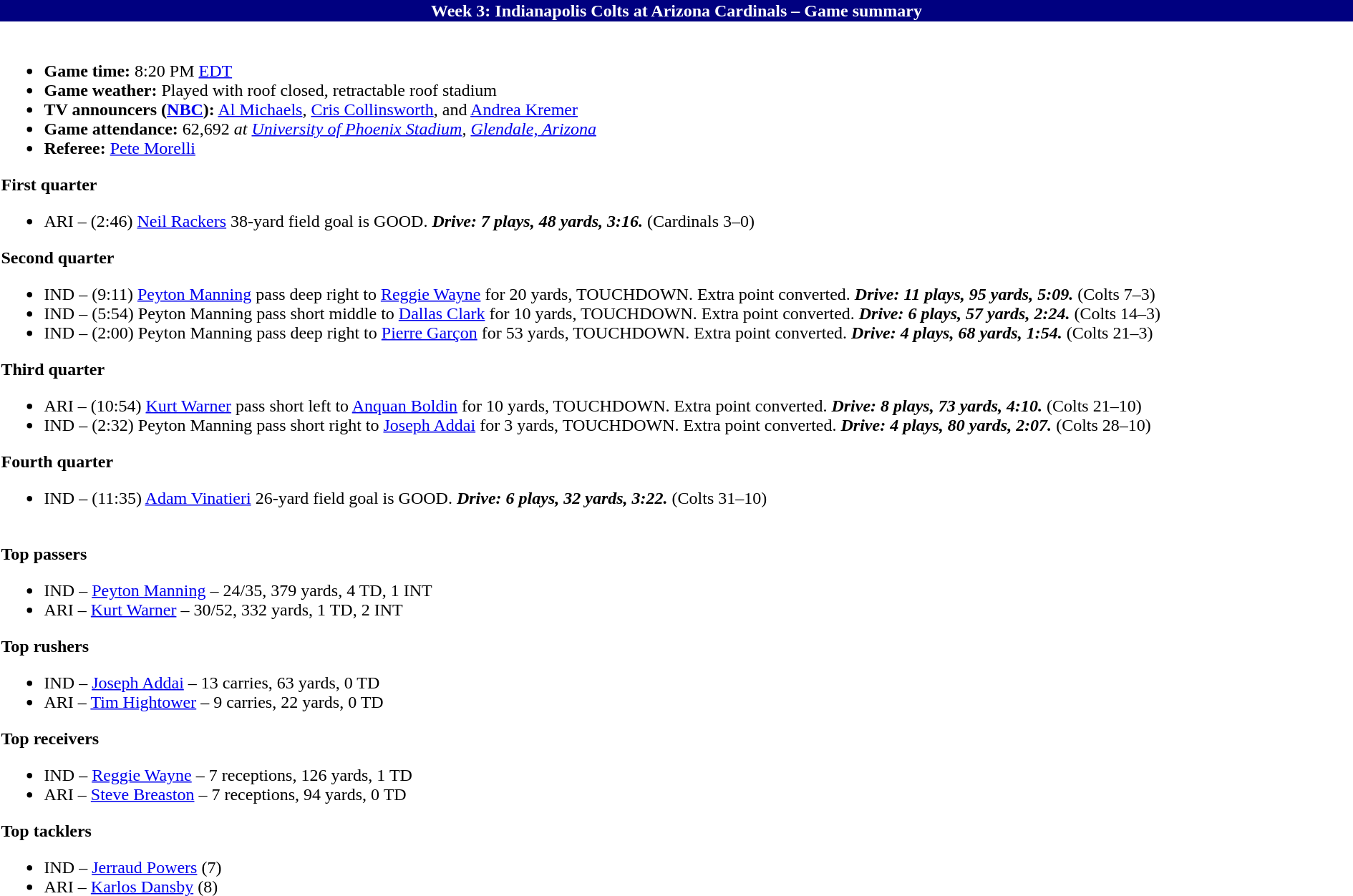<table class="toccolours"  style="width:100%; margin:auto;">
<tr>
<th style="background:navy;color:white;">Week 3: Indianapolis Colts at Arizona Cardinals – Game summary</th>
</tr>
<tr>
<td><br>
<ul><li><strong>Game time:</strong> 8:20 PM <a href='#'>EDT</a></li><li><strong>Game weather:</strong> Played with roof closed, retractable roof stadium</li><li><strong>TV announcers (<a href='#'>NBC</a>):</strong> <a href='#'>Al Michaels</a>, <a href='#'>Cris Collinsworth</a>, and <a href='#'>Andrea Kremer</a></li><li><strong>Game attendance:</strong> 62,692 <em>at <a href='#'>University of Phoenix Stadium</a>, <a href='#'>Glendale, Arizona</a></em></li><li><strong>Referee:</strong> <a href='#'>Pete Morelli</a></li></ul><strong>First quarter</strong><ul><li>ARI – (2:46) <a href='#'>Neil Rackers</a> 38-yard field goal is GOOD. <strong><em>Drive: 7 plays, 48 yards, 3:16.</em></strong> (Cardinals 3–0)</li></ul><strong>Second quarter</strong><ul><li>IND – (9:11) <a href='#'>Peyton Manning</a> pass deep right to <a href='#'>Reggie Wayne</a> for 20 yards, TOUCHDOWN. Extra point converted. <strong><em>Drive: 11 plays, 95 yards, 5:09.</em></strong> (Colts 7–3)</li><li>IND – (5:54) Peyton Manning pass short middle to <a href='#'>Dallas Clark</a> for 10 yards, TOUCHDOWN. Extra point converted. <strong><em>Drive: 6 plays, 57 yards, 2:24.</em></strong> (Colts 14–3)</li><li>IND – (2:00) Peyton Manning pass deep right to <a href='#'>Pierre Garçon</a> for 53 yards, TOUCHDOWN. Extra point converted. <strong><em>Drive: 4 plays, 68 yards, 1:54.</em></strong> (Colts 21–3)</li></ul><strong>Third quarter</strong><ul><li>ARI – (10:54) <a href='#'>Kurt Warner</a> pass short left to <a href='#'>Anquan Boldin</a> for 10 yards, TOUCHDOWN. Extra point converted. <strong><em>Drive: 8 plays, 73 yards, 4:10.</em></strong> (Colts 21–10)</li><li>IND – (2:32) Peyton Manning pass short right to <a href='#'>Joseph Addai</a> for 3 yards, TOUCHDOWN. Extra point converted. <strong><em>Drive: 4 plays, 80 yards, 2:07.</em></strong> (Colts 28–10)</li></ul><strong>Fourth quarter</strong><ul><li>IND – (11:35) <a href='#'>Adam Vinatieri</a> 26-yard field goal is GOOD. <strong><em>Drive: 6 plays, 32 yards, 3:22.</em></strong> (Colts 31–10)</li></ul>
<br><strong>Top passers</strong><ul><li>IND – <a href='#'>Peyton Manning</a> – 24/35, 379 yards, 4 TD, 1 INT</li><li>ARI – <a href='#'>Kurt Warner</a> – 30/52, 332 yards, 1 TD, 2 INT</li></ul><strong>Top rushers</strong><ul><li>IND – <a href='#'>Joseph Addai</a> – 13 carries, 63 yards, 0 TD</li><li>ARI – <a href='#'>Tim Hightower</a> – 9 carries, 22 yards, 0 TD</li></ul><strong>Top receivers</strong><ul><li>IND – <a href='#'>Reggie Wayne</a> – 7 receptions, 126 yards, 1 TD</li><li>ARI – <a href='#'>Steve Breaston</a> – 7 receptions, 94 yards, 0 TD</li></ul><strong>Top tacklers</strong><ul><li>IND – <a href='#'>Jerraud Powers</a> (7)</li><li>ARI – <a href='#'>Karlos Dansby</a> (8)</li></ul></td>
</tr>
</table>
